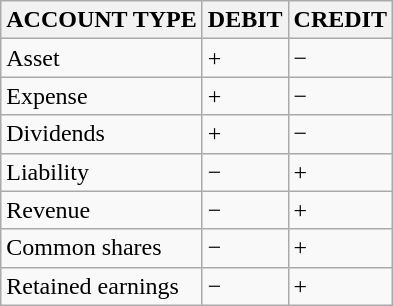<table class="wikitable">
<tr>
<th>ACCOUNT TYPE</th>
<th>DEBIT</th>
<th>CREDIT</th>
</tr>
<tr>
<td>Asset</td>
<td>+</td>
<td>−</td>
</tr>
<tr>
<td>Expense</td>
<td>+</td>
<td>−</td>
</tr>
<tr>
<td>Dividends</td>
<td>+</td>
<td>−</td>
</tr>
<tr>
<td>Liability</td>
<td>−</td>
<td>+</td>
</tr>
<tr>
<td>Revenue</td>
<td>−</td>
<td>+</td>
</tr>
<tr>
<td>Common shares</td>
<td>−</td>
<td>+</td>
</tr>
<tr>
<td>Retained earnings</td>
<td>−</td>
<td>+</td>
</tr>
</table>
